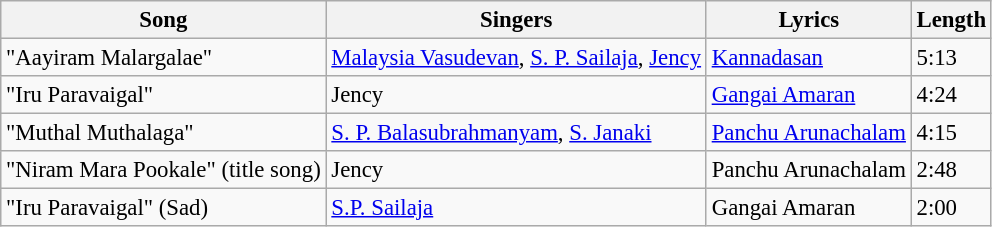<table class="wikitable" style="font-size:95%;">
<tr>
<th>Song</th>
<th>Singers</th>
<th>Lyrics</th>
<th>Length</th>
</tr>
<tr>
<td>"Aayiram Malargalae"</td>
<td><a href='#'>Malaysia Vasudevan</a>, <a href='#'>S. P. Sailaja</a>, <a href='#'>Jency</a></td>
<td><a href='#'>Kannadasan</a></td>
<td>5:13</td>
</tr>
<tr>
<td>"Iru Paravaigal"</td>
<td>Jency</td>
<td><a href='#'>Gangai Amaran</a></td>
<td>4:24</td>
</tr>
<tr>
<td>"Muthal Muthalaga"</td>
<td><a href='#'>S. P. Balasubrahmanyam</a>, <a href='#'>S. Janaki</a></td>
<td><a href='#'>Panchu Arunachalam</a></td>
<td>4:15</td>
</tr>
<tr>
<td>"Niram Mara Pookale" (title song)</td>
<td>Jency</td>
<td>Panchu Arunachalam</td>
<td>2:48</td>
</tr>
<tr>
<td>"Iru Paravaigal" (Sad)</td>
<td><a href='#'>S.P. Sailaja </a></td>
<td>Gangai Amaran</td>
<td>2:00</td>
</tr>
</table>
